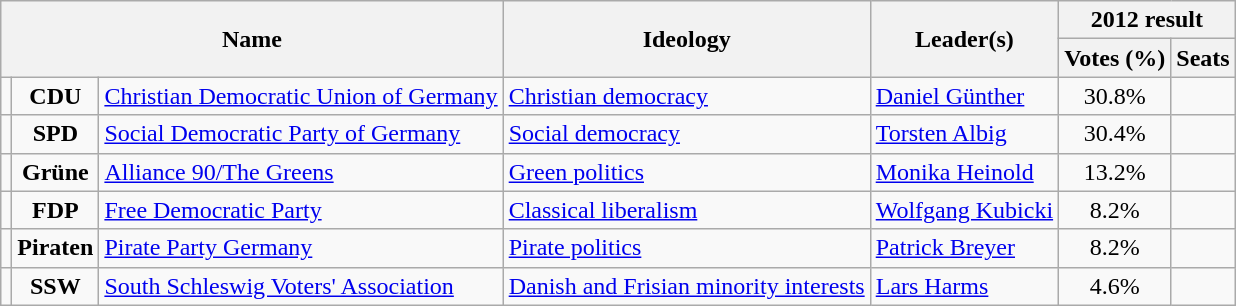<table class="wikitable">
<tr>
<th rowspan=2 colspan=3>Name</th>
<th rowspan=2>Ideology</th>
<th rowspan=2>Leader(s)</th>
<th colspan=2>2012 result</th>
</tr>
<tr>
<th>Votes (%)</th>
<th>Seats</th>
</tr>
<tr>
<td bgcolor=></td>
<td align=center><strong>CDU</strong></td>
<td><a href='#'>Christian Democratic Union of Germany</a><br></td>
<td><a href='#'>Christian democracy</a></td>
<td><a href='#'>Daniel Günther</a></td>
<td align=center>30.8%</td>
<td></td>
</tr>
<tr>
<td bgcolor=></td>
<td align=center><strong>SPD</strong></td>
<td><a href='#'>Social Democratic Party of Germany</a><br></td>
<td><a href='#'>Social democracy</a></td>
<td><a href='#'>Torsten Albig</a></td>
<td align=center>30.4%</td>
<td></td>
</tr>
<tr>
<td bgcolor=></td>
<td align=center><strong>Grüne</strong></td>
<td><a href='#'>Alliance 90/The Greens</a><br></td>
<td><a href='#'>Green politics</a></td>
<td><a href='#'>Monika Heinold</a></td>
<td align=center>13.2%</td>
<td></td>
</tr>
<tr>
<td bgcolor=></td>
<td align=center><strong>FDP</strong></td>
<td><a href='#'>Free Democratic Party</a><br></td>
<td><a href='#'>Classical liberalism</a></td>
<td><a href='#'>Wolfgang Kubicki</a></td>
<td align=center>8.2%</td>
<td></td>
</tr>
<tr>
<td bgcolor=></td>
<td align=center><strong>Piraten</strong></td>
<td><a href='#'>Pirate Party Germany</a><br></td>
<td><a href='#'>Pirate politics</a></td>
<td><a href='#'>Patrick Breyer</a></td>
<td align=center>8.2%</td>
<td></td>
</tr>
<tr>
<td bgcolor=></td>
<td align=center><strong>SSW</strong></td>
<td><a href='#'>South Schleswig Voters' Association</a><br></td>
<td><a href='#'>Danish and Frisian minority interests</a></td>
<td><a href='#'>Lars Harms</a></td>
<td align=center>4.6%</td>
<td></td>
</tr>
</table>
